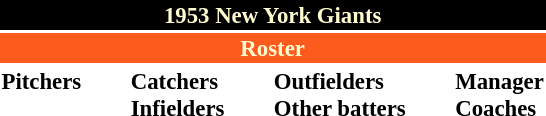<table class="toccolours" style="font-size: 95%;">
<tr>
<th colspan="10" style="background-color: black; color: #FFFDD0; text-align: center;">1953 New York Giants</th>
</tr>
<tr>
<td colspan="10" style="background-color: #fd5a1e; color: #FFFDD0; text-align: center;"><strong>Roster</strong></td>
</tr>
<tr>
<td valign="top"><strong>Pitchers</strong><br>












</td>
<td width="25px"></td>
<td valign="top"><strong>Catchers</strong><br>




<strong>Infielders</strong>







</td>
<td width="25px"></td>
<td valign="top"><strong>Outfielders</strong><br>



<strong>Other batters</strong>
</td>
<td width="25px"></td>
<td valign="top"><strong>Manager</strong><br>
<strong>Coaches</strong>


</td>
</tr>
<tr>
</tr>
</table>
